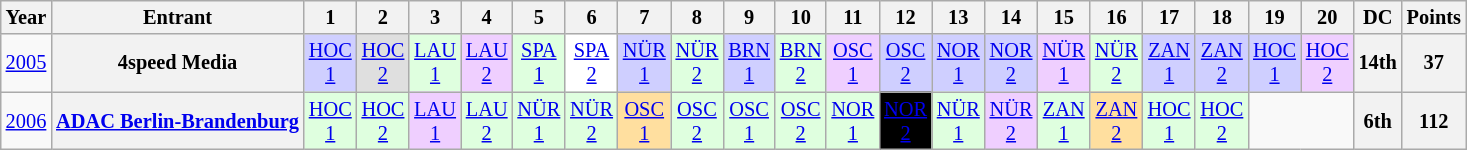<table class="wikitable" style="font-size: 85%; text-align:center">
<tr>
<th>Year</th>
<th>Entrant</th>
<th>1</th>
<th>2</th>
<th>3</th>
<th>4</th>
<th>5</th>
<th>6</th>
<th>7</th>
<th>8</th>
<th>9</th>
<th>10</th>
<th>11</th>
<th>12</th>
<th>13</th>
<th>14</th>
<th>15</th>
<th>16</th>
<th>17</th>
<th>18</th>
<th>19</th>
<th>20</th>
<th>DC</th>
<th>Points</th>
</tr>
<tr>
<td align=left><a href='#'>2005</a></td>
<th nowrap>4speed Media</th>
<td style="background:#CFCFFF;"><a href='#'>HOC<br>1</a><br></td>
<td style="background:#DFDFDF;"><a href='#'>HOC<br>2</a><br></td>
<td style="background:#DFFFDF;"><a href='#'>LAU<br>1</a><br></td>
<td style="background:#EFCFFF;"><a href='#'>LAU<br>2</a><br></td>
<td style="background:#DFFFDF;"><a href='#'>SPA<br>1</a><br></td>
<td style="background:#FFFFFF;"><a href='#'>SPA<br>2</a><br></td>
<td style="background:#CFCFFF;"><a href='#'>NÜR<br>1</a><br></td>
<td style="background:#DFFFDF;"><a href='#'>NÜR<br>2</a><br></td>
<td style="background:#CFCFFF;"><a href='#'>BRN<br>1</a><br></td>
<td style="background:#DFFFDF;"><a href='#'>BRN<br>2</a><br></td>
<td style="background:#EFCFFF;"><a href='#'>OSC<br>1</a><br></td>
<td style="background:#CFCFFF;"><a href='#'>OSC<br>2</a><br></td>
<td style="background:#CFCFFF;"><a href='#'>NOR<br>1</a><br></td>
<td style="background:#CFCFFF;"><a href='#'>NOR<br>2</a><br></td>
<td style="background:#EFCFFF;"><a href='#'>NÜR<br>1</a><br></td>
<td style="background:#DFFFDF;"><a href='#'>NÜR<br>2</a><br></td>
<td style="background:#CFCFFF;"><a href='#'>ZAN<br>1</a><br></td>
<td style="background:#CFCFFF;"><a href='#'>ZAN<br>2</a><br></td>
<td style="background:#CFCFFF;"><a href='#'>HOC<br>1</a><br></td>
<td style="background:#EFCFFF;"><a href='#'>HOC<br>2</a><br></td>
<th>14th</th>
<th>37</th>
</tr>
<tr>
<td align=left><a href='#'>2006</a></td>
<th nowrap><a href='#'>ADAC Berlin-Brandenburg</a></th>
<td style="background:#DFFFDF;"><a href='#'>HOC<br>1</a><br></td>
<td style="background:#DFFFDF;"><a href='#'>HOC<br>2</a><br></td>
<td style="background:#EFCFFF;"><a href='#'>LAU<br>1</a><br></td>
<td style="background:#DFFFDF;"><a href='#'>LAU<br>2</a><br></td>
<td style="background:#DFFFDF;"><a href='#'>NÜR<br>1</a><br></td>
<td style="background:#DFFFDF;"><a href='#'>NÜR<br>2</a><br></td>
<td style="background:#FFDF9F;"><a href='#'>OSC<br>1</a><br></td>
<td style="background:#DFFFDF;"><a href='#'>OSC<br>2</a><br></td>
<td style="background:#DFFFDF;"><a href='#'>OSC<br>1</a><br></td>
<td style="background:#DFFFDF;"><a href='#'>OSC<br>2</a><br></td>
<td style="background:#DFFFDF;"><a href='#'>NOR<br>1</a><br></td>
<td style="background:#000000; color:white"><a href='#'><span>NOR<br>2</span></a><br></td>
<td style="background:#DFFFDF;"><a href='#'>NÜR<br>1</a><br></td>
<td style="background:#EFCFFF;"><a href='#'>NÜR<br>2</a><br></td>
<td style="background:#DFFFDF;"><a href='#'>ZAN<br>1</a><br></td>
<td style="background:#FFDF9F;"><a href='#'>ZAN<br>2</a><br></td>
<td style="background:#DFFFDF;"><a href='#'>HOC<br>1</a><br></td>
<td style="background:#DFFFDF;"><a href='#'>HOC<br>2</a><br></td>
<td colspan=2></td>
<th>6th</th>
<th>112</th>
</tr>
</table>
